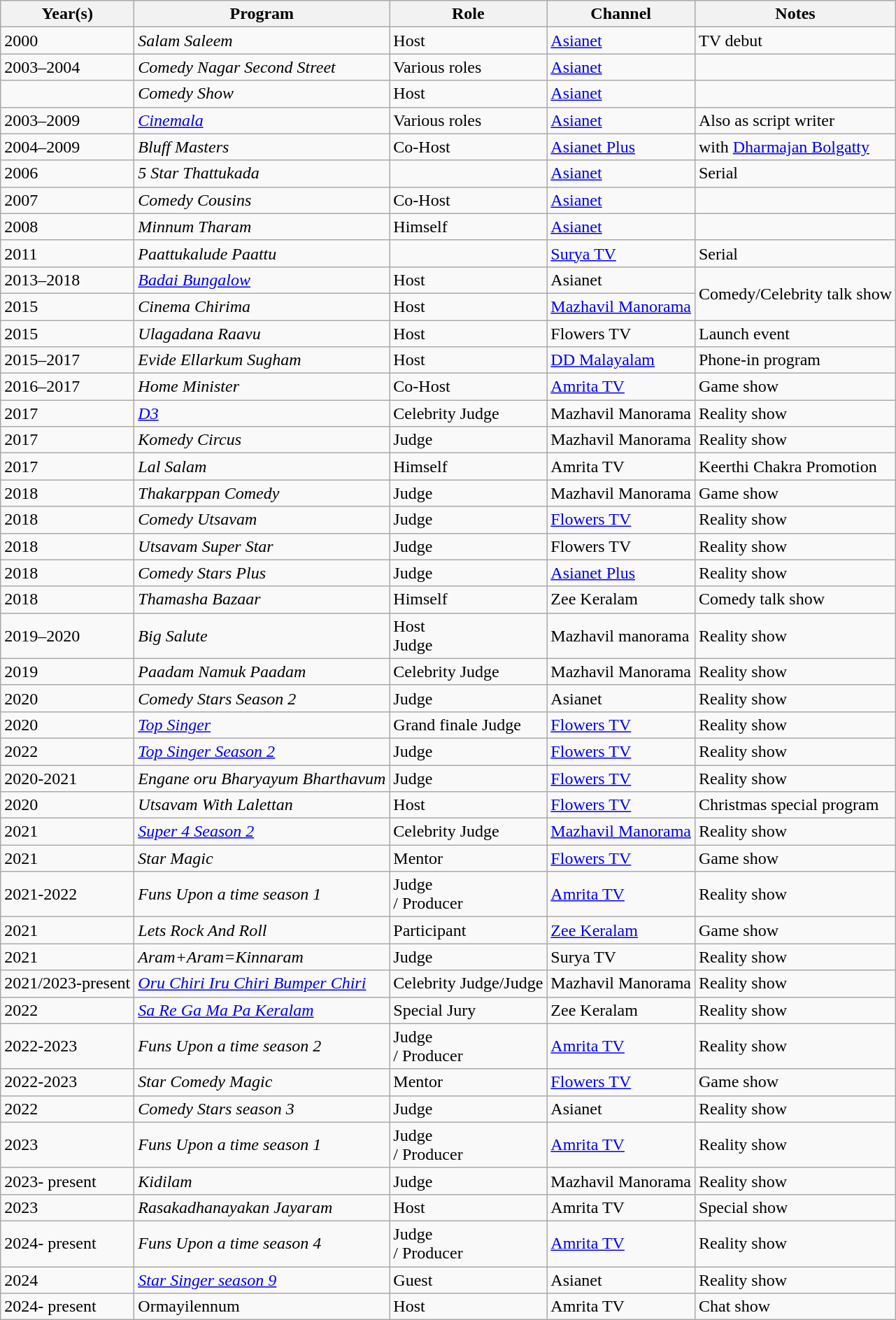<table class="wikitable sortable">
<tr>
<th>Year(s)</th>
<th>Program</th>
<th>Role</th>
<th>Channel</th>
<th>Notes</th>
</tr>
<tr>
<td>2000</td>
<td><em>Salam Saleem</em></td>
<td>Host</td>
<td><a href='#'>Asianet</a></td>
<td>TV debut</td>
</tr>
<tr>
<td>2003–2004</td>
<td><em>Comedy Nagar Second Street</em></td>
<td>Various roles</td>
<td><a href='#'>Asianet</a></td>
<td></td>
</tr>
<tr>
<td></td>
<td><em>Comedy Show</em></td>
<td>Host</td>
<td><a href='#'>Asianet</a></td>
<td></td>
</tr>
<tr>
<td>2003–2009</td>
<td><em><a href='#'>Cinemala</a></em></td>
<td>Various roles</td>
<td><a href='#'>Asianet</a></td>
<td>Also as script writer</td>
</tr>
<tr>
<td>2004–2009</td>
<td><em>Bluff Masters</em></td>
<td>Co-Host</td>
<td><a href='#'>Asianet Plus</a></td>
<td>with <a href='#'>Dharmajan Bolgatty</a></td>
</tr>
<tr>
<td>2006</td>
<td><em>5 Star Thattukada</em></td>
<td></td>
<td><a href='#'>Asianet</a></td>
<td>Serial</td>
</tr>
<tr>
<td>2007</td>
<td><em>Comedy Cousins</em></td>
<td>Co-Host</td>
<td><a href='#'>Asianet</a></td>
<td></td>
</tr>
<tr>
<td>2008</td>
<td><em>Minnum Tharam</em></td>
<td>Himself</td>
<td><a href='#'>Asianet</a></td>
<td></td>
</tr>
<tr>
<td>2011</td>
<td><em>Paattukalude Paattu</em></td>
<td></td>
<td><a href='#'>Surya TV</a></td>
<td>Serial</td>
</tr>
<tr>
<td>2013–2018</td>
<td><em><a href='#'>Badai Bungalow</a></em></td>
<td>Host</td>
<td>Asianet</td>
<td rowspan=2>Comedy/Celebrity talk show</td>
</tr>
<tr>
<td>2015</td>
<td><em>Cinema Chirima</em></td>
<td>Host</td>
<td><a href='#'>Mazhavil Manorama</a></td>
</tr>
<tr>
<td>2015</td>
<td><em>Ulagadana Raavu</em></td>
<td>Host</td>
<td>Flowers TV</td>
<td>Launch event</td>
</tr>
<tr>
<td>2015–2017</td>
<td><em>Evide Ellarkum Sugham</em></td>
<td>Host</td>
<td><a href='#'>DD Malayalam</a></td>
<td>Phone-in program</td>
</tr>
<tr>
<td>2016–2017</td>
<td><em>Home Minister</em></td>
<td>Co-Host</td>
<td><a href='#'>Amrita TV</a></td>
<td>Game show</td>
</tr>
<tr>
<td>2017</td>
<td><em><a href='#'>D3</a></em></td>
<td>Celebrity Judge</td>
<td>Mazhavil Manorama</td>
<td>Reality show</td>
</tr>
<tr>
<td>2017</td>
<td><em>Komedy Circus</em></td>
<td>Judge</td>
<td>Mazhavil Manorama</td>
<td>Reality show</td>
</tr>
<tr>
<td>2017</td>
<td><em>Lal Salam</em></td>
<td>Himself</td>
<td>Amrita TV</td>
<td>Keerthi Chakra Promotion</td>
</tr>
<tr>
<td>2018</td>
<td><em>Thakarppan Comedy</em></td>
<td>Judge</td>
<td>Mazhavil Manorama</td>
<td>Game show</td>
</tr>
<tr>
<td>2018</td>
<td><em>Comedy Utsavam</em></td>
<td>Judge</td>
<td><a href='#'>Flowers TV</a></td>
<td>Reality show</td>
</tr>
<tr>
<td>2018</td>
<td><em>Utsavam Super Star</em></td>
<td>Judge</td>
<td>Flowers TV</td>
<td>Reality show</td>
</tr>
<tr>
<td>2018</td>
<td><em>Comedy Stars Plus</em></td>
<td>Judge</td>
<td><a href='#'>Asianet Plus</a></td>
<td>Reality show</td>
</tr>
<tr>
<td>2018</td>
<td><em>Thamasha Bazaar</em></td>
<td>Himself</td>
<td>Zee Keralam</td>
<td>Comedy talk show</td>
</tr>
<tr>
<td>2019–2020</td>
<td><em>Big Salute</em></td>
<td>Host<br> Judge</td>
<td>Mazhavil manorama</td>
<td>Reality show</td>
</tr>
<tr>
<td>2019</td>
<td><em>Paadam Namuk Paadam</em></td>
<td>Celebrity Judge</td>
<td>Mazhavil Manorama</td>
<td>Reality show</td>
</tr>
<tr>
<td>2020</td>
<td><em>Comedy Stars Season 2</em></td>
<td>Judge</td>
<td>Asianet</td>
<td>Reality show</td>
</tr>
<tr>
<td>2020</td>
<td><em><a href='#'>Top Singer</a></em></td>
<td>Grand finale Judge</td>
<td><a href='#'>Flowers TV</a></td>
<td>Reality show</td>
</tr>
<tr>
<td>2022</td>
<td><em><a href='#'>Top Singer Season 2</a></em></td>
<td>Judge</td>
<td><a href='#'>Flowers TV</a></td>
<td>Reality show</td>
</tr>
<tr>
<td>2020-2021</td>
<td><em>Engane oru Bharyayum Bharthavum</em></td>
<td>Judge</td>
<td><a href='#'>Flowers TV</a></td>
<td>Reality show</td>
</tr>
<tr>
<td>2020</td>
<td><em>Utsavam With Lalettan</em></td>
<td>Host</td>
<td><a href='#'>Flowers TV</a></td>
<td>Christmas special program</td>
</tr>
<tr>
<td>2021</td>
<td><em><a href='#'>Super 4 Season 2</a></em></td>
<td>Celebrity Judge</td>
<td><a href='#'>Mazhavil Manorama</a></td>
<td>Reality show</td>
</tr>
<tr>
<td>2021</td>
<td><em>Star Magic</em></td>
<td>Mentor</td>
<td><a href='#'>Flowers TV</a></td>
<td>Game show</td>
</tr>
<tr>
<td>2021-2022</td>
<td><em>Funs Upon a time season 1</em></td>
<td>Judge <br>/ Producer</td>
<td><a href='#'>Amrita TV</a></td>
<td>Reality show</td>
</tr>
<tr>
<td>2021</td>
<td><em>Lets Rock And Roll</em></td>
<td>Participant</td>
<td><a href='#'>Zee Keralam</a></td>
<td>Game show</td>
</tr>
<tr>
<td>2021</td>
<td><em>Aram+Aram=Kinnaram</em></td>
<td>Judge</td>
<td>Surya TV</td>
<td>Reality show</td>
</tr>
<tr>
<td>2021/2023-present</td>
<td><em><a href='#'>Oru Chiri Iru Chiri Bumper Chiri</a></em></td>
<td>Celebrity Judge/Judge</td>
<td>Mazhavil Manorama</td>
<td>Reality show</td>
</tr>
<tr>
<td>2022</td>
<td><em><a href='#'>Sa Re Ga Ma Pa Keralam</a></em></td>
<td>Special Jury</td>
<td>Zee Keralam</td>
<td>Reality show</td>
</tr>
<tr>
<td>2022-2023</td>
<td><em>Funs Upon a time season 2</em></td>
<td>Judge <br>/ Producer</td>
<td><a href='#'>Amrita TV</a></td>
<td>Reality show</td>
</tr>
<tr>
<td>2022-2023</td>
<td><em>Star Comedy Magic</em></td>
<td>Mentor</td>
<td><a href='#'>Flowers TV</a></td>
<td>Game show</td>
</tr>
<tr>
<td>2022</td>
<td><em>Comedy Stars season 3</em></td>
<td>Judge</td>
<td>Asianet</td>
<td>Reality show</td>
</tr>
<tr>
<td>2023</td>
<td><em>Funs Upon a time season 1</em></td>
<td>Judge <br>/ Producer</td>
<td><a href='#'>Amrita TV</a></td>
<td>Reality show</td>
</tr>
<tr>
<td>2023- present</td>
<td><em>Kidilam</em></td>
<td>Judge</td>
<td>Mazhavil Manorama</td>
<td>Reality show</td>
</tr>
<tr>
<td>2023</td>
<td><em>Rasakadhanayakan Jayaram</em></td>
<td>Host</td>
<td>Amrita TV</td>
<td>Special show</td>
</tr>
<tr>
<td>2024- present</td>
<td><em>Funs Upon a time season 4</em></td>
<td>Judge <br>/ Producer</td>
<td><a href='#'>Amrita TV</a></td>
<td>Reality show</td>
</tr>
<tr>
<td>2024</td>
<td><em><a href='#'>Star Singer season 9</a></em></td>
<td>Guest</td>
<td>Asianet</td>
<td>Reality show </td>
</tr>
<tr>
<td>2024- present</td>
<td>Ormayilennum</td>
<td>Host</td>
<td>Amrita TV</td>
<td>Chat show</td>
</tr>
</table>
